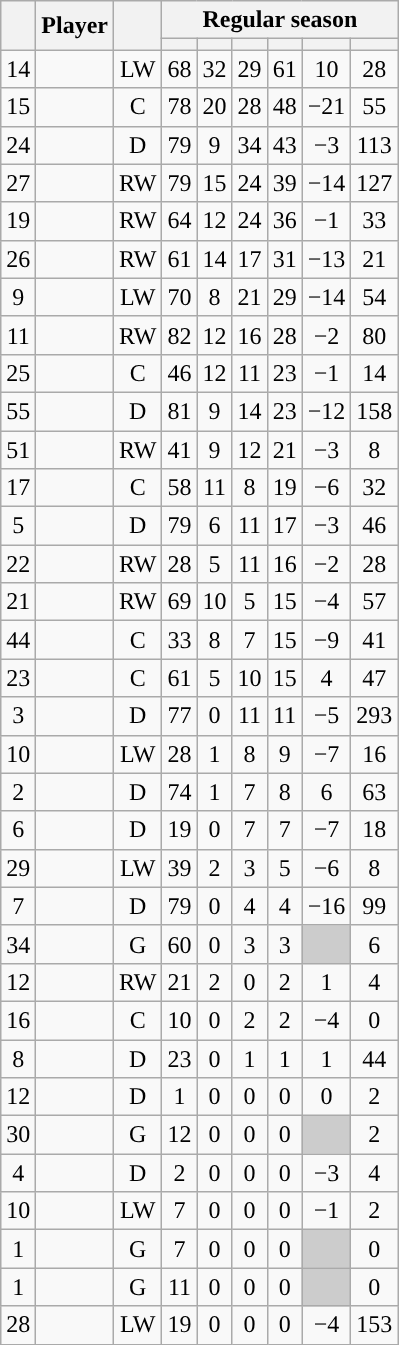<table class="wikitable sortable plainrowheaders" style="text-align:center;">
<tr>
<th scope="col" data-sort-type="number" rowspan="2"></th>
<th scope="col" rowspan="2">Player</th>
<th scope="col" rowspan="2"></th>
<th scope=colgroup colspan=6>Regular season</th>
</tr>
<tr>
<th scope="col" data-sort-type="number"></th>
<th scope="col" data-sort-type="number"></th>
<th scope="col" data-sort-type="number"></th>
<th scope="col" data-sort-type="number"></th>
<th scope="col" data-sort-type="number"></th>
<th scope="col" data-sort-type="number"></th>
</tr>
<tr>
<td scope="row">14</td>
<td align="left"></td>
<td>LW</td>
<td>68</td>
<td>32</td>
<td>29</td>
<td>61</td>
<td>10</td>
<td>28</td>
</tr>
<tr>
<td scope="row">15</td>
<td align="left"></td>
<td>C</td>
<td>78</td>
<td>20</td>
<td>28</td>
<td>48</td>
<td>−21</td>
<td>55</td>
</tr>
<tr>
<td scope="row">24</td>
<td align="left"></td>
<td>D</td>
<td>79</td>
<td>9</td>
<td>34</td>
<td>43</td>
<td>−3</td>
<td>113</td>
</tr>
<tr>
<td scope="row">27</td>
<td align="left"></td>
<td>RW</td>
<td>79</td>
<td>15</td>
<td>24</td>
<td>39</td>
<td>−14</td>
<td>127</td>
</tr>
<tr>
<td scope="row">19</td>
<td align="left"></td>
<td>RW</td>
<td>64</td>
<td>12</td>
<td>24</td>
<td>36</td>
<td>−1</td>
<td>33</td>
</tr>
<tr>
<td scope="row">26</td>
<td align="left"></td>
<td>RW</td>
<td>61</td>
<td>14</td>
<td>17</td>
<td>31</td>
<td>−13</td>
<td>21</td>
</tr>
<tr>
<td scope="row">9</td>
<td align="left"></td>
<td>LW</td>
<td>70</td>
<td>8</td>
<td>21</td>
<td>29</td>
<td>−14</td>
<td>54</td>
</tr>
<tr>
<td scope="row">11</td>
<td align="left"></td>
<td>RW</td>
<td>82</td>
<td>12</td>
<td>16</td>
<td>28</td>
<td>−2</td>
<td>80</td>
</tr>
<tr>
<td scope="row">25</td>
<td align="left"></td>
<td>C</td>
<td>46</td>
<td>12</td>
<td>11</td>
<td>23</td>
<td>−1</td>
<td>14</td>
</tr>
<tr>
<td scope="row">55</td>
<td align="left"></td>
<td>D</td>
<td>81</td>
<td>9</td>
<td>14</td>
<td>23</td>
<td>−12</td>
<td>158</td>
</tr>
<tr>
<td scope="row">51</td>
<td align="left"></td>
<td>RW</td>
<td>41</td>
<td>9</td>
<td>12</td>
<td>21</td>
<td>−3</td>
<td>8</td>
</tr>
<tr>
<td scope="row">17</td>
<td align="left"></td>
<td>C</td>
<td>58</td>
<td>11</td>
<td>8</td>
<td>19</td>
<td>−6</td>
<td>32</td>
</tr>
<tr>
<td scope="row">5</td>
<td align="left"></td>
<td>D</td>
<td>79</td>
<td>6</td>
<td>11</td>
<td>17</td>
<td>−3</td>
<td>46</td>
</tr>
<tr>
<td scope="row">22</td>
<td align="left"></td>
<td>RW</td>
<td>28</td>
<td>5</td>
<td>11</td>
<td>16</td>
<td>−2</td>
<td>28</td>
</tr>
<tr>
<td scope="row">21</td>
<td align="left"></td>
<td>RW</td>
<td>69</td>
<td>10</td>
<td>5</td>
<td>15</td>
<td>−4</td>
<td>57</td>
</tr>
<tr>
<td scope="row">44</td>
<td align="left"></td>
<td>C</td>
<td>33</td>
<td>8</td>
<td>7</td>
<td>15</td>
<td>−9</td>
<td>41</td>
</tr>
<tr>
<td scope="row">23</td>
<td align="left"></td>
<td>C</td>
<td>61</td>
<td>5</td>
<td>10</td>
<td>15</td>
<td>4</td>
<td>47</td>
</tr>
<tr>
<td scope="row">3</td>
<td align="left"></td>
<td>D</td>
<td>77</td>
<td>0</td>
<td>11</td>
<td>11</td>
<td>−5</td>
<td>293</td>
</tr>
<tr>
<td scope="row">10</td>
<td align="left"></td>
<td>LW</td>
<td>28</td>
<td>1</td>
<td>8</td>
<td>9</td>
<td>−7</td>
<td>16</td>
</tr>
<tr>
<td scope="row">2</td>
<td align="left"></td>
<td>D</td>
<td>74</td>
<td>1</td>
<td>7</td>
<td>8</td>
<td>6</td>
<td>63</td>
</tr>
<tr>
<td scope="row">6</td>
<td align="left"></td>
<td>D</td>
<td>19</td>
<td>0</td>
<td>7</td>
<td>7</td>
<td>−7</td>
<td>18</td>
</tr>
<tr>
<td scope="row">29</td>
<td align="left"></td>
<td>LW</td>
<td>39</td>
<td>2</td>
<td>3</td>
<td>5</td>
<td>−6</td>
<td>8</td>
</tr>
<tr>
<td scope="row">7</td>
<td align="left"></td>
<td>D</td>
<td>79</td>
<td>0</td>
<td>4</td>
<td>4</td>
<td>−16</td>
<td>99</td>
</tr>
<tr>
<td scope="row">34</td>
<td align="left"></td>
<td>G</td>
<td>60</td>
<td>0</td>
<td>3</td>
<td>3</td>
<td style="background:#ccc"></td>
<td>6</td>
</tr>
<tr>
<td scope="row">12</td>
<td align="left"></td>
<td>RW</td>
<td>21</td>
<td>2</td>
<td>0</td>
<td>2</td>
<td>1</td>
<td>4</td>
</tr>
<tr>
<td scope="row">16</td>
<td align="left"></td>
<td>C</td>
<td>10</td>
<td>0</td>
<td>2</td>
<td>2</td>
<td>−4</td>
<td>0</td>
</tr>
<tr>
<td scope="row">8</td>
<td align="left"></td>
<td>D</td>
<td>23</td>
<td>0</td>
<td>1</td>
<td>1</td>
<td>1</td>
<td>44</td>
</tr>
<tr>
<td scope="row">12</td>
<td align="left"></td>
<td>D</td>
<td>1</td>
<td>0</td>
<td>0</td>
<td>0</td>
<td>0</td>
<td>2</td>
</tr>
<tr>
<td scope="row">30</td>
<td align="left"></td>
<td>G</td>
<td>12</td>
<td>0</td>
<td>0</td>
<td>0</td>
<td style="background:#ccc"></td>
<td>2</td>
</tr>
<tr>
<td scope="row">4</td>
<td align="left"></td>
<td>D</td>
<td>2</td>
<td>0</td>
<td>0</td>
<td>0</td>
<td>−3</td>
<td>4</td>
</tr>
<tr>
<td scope="row">10</td>
<td align="left"></td>
<td>LW</td>
<td>7</td>
<td>0</td>
<td>0</td>
<td>0</td>
<td>−1</td>
<td>2</td>
</tr>
<tr>
<td scope="row">1</td>
<td align="left"></td>
<td>G</td>
<td>7</td>
<td>0</td>
<td>0</td>
<td>0</td>
<td style="background:#ccc"></td>
<td>0</td>
</tr>
<tr>
<td scope="row">1</td>
<td align="left"></td>
<td>G</td>
<td>11</td>
<td>0</td>
<td>0</td>
<td>0</td>
<td style="background:#ccc"></td>
<td>0</td>
</tr>
<tr>
<td scope="row">28</td>
<td align="left"></td>
<td>LW</td>
<td>19</td>
<td>0</td>
<td>0</td>
<td>0</td>
<td>−4</td>
<td>153</td>
</tr>
</table>
